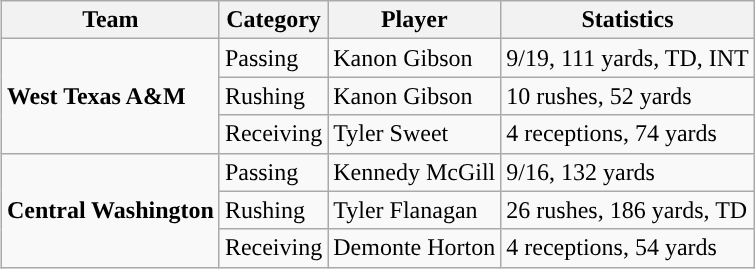<table class="wikitable" style="float: right;">
<tr>
<th>Team</th>
<th>Category</th>
<th>Player</th>
<th>Statistics</th>
</tr>
<tr>
<td rowspan=3><strong>West Texas A&M</strong></td>
<td>Passing</td>
<td>Kanon Gibson</td>
<td>9/19, 111 yards, TD, INT</td>
</tr>
<tr>
<td>Rushing</td>
<td>Kanon Gibson</td>
<td>10 rushes, 52 yards</td>
</tr>
<tr>
<td>Receiving</td>
<td>Tyler Sweet</td>
<td>4 receptions, 74 yards</td>
</tr>
<tr>
<td rowspan=3><strong>Central Washington</strong></td>
<td>Passing</td>
<td>Kennedy McGill</td>
<td>9/16, 132 yards</td>
</tr>
<tr>
<td>Rushing</td>
<td>Tyler Flanagan</td>
<td>26 rushes, 186 yards, TD</td>
</tr>
<tr>
<td>Receiving</td>
<td>Demonte Horton</td>
<td>4 receptions, 54 yards</td>
</tr>
</table>
